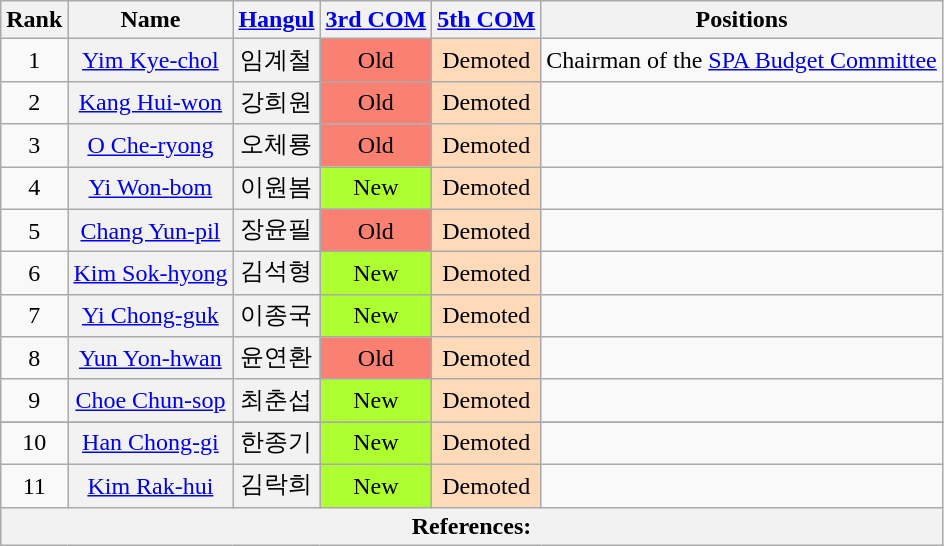<table class="wikitable sortable">
<tr>
<th>Rank</th>
<th>Name</th>
<th class="unsortable"><a href='#'>Hangul</a></th>
<th><a href='#'>3rd COM</a></th>
<th><a href='#'>5th COM</a></th>
<th>Positions</th>
</tr>
<tr>
<td align="center">1</td>
<th align="center" scope="row" style="font-weight:normal;"><a href='#'>Yim Kye-chol</a></th>
<th align="center" scope="row" style="font-weight:normal;">임계철</th>
<td style="background: Salmon" align="center">Old</td>
<td style="background: PeachPuff" align="center">Demoted</td>
<td>Chairman of the <a href='#'>SPA Budget Committee</a></td>
</tr>
<tr>
<td align="center">2</td>
<th align="center" scope="row" style="font-weight:normal;"><a href='#'>Kang Hui-won</a></th>
<th align="center" scope="row" style="font-weight:normal;">강희원</th>
<td style="background: Salmon" align="center">Old</td>
<td style="background: PeachPuff" align="center">Demoted</td>
<td></td>
</tr>
<tr>
<td align="center">3</td>
<th align="center" scope="row" style="font-weight:normal;"><a href='#'>O Che-ryong</a></th>
<th align="center" scope="row" style="font-weight:normal;">오체룡</th>
<td style="background: Salmon" align="center">Old</td>
<td style="background: PeachPuff" align="center">Demoted</td>
<td></td>
</tr>
<tr>
<td align="center">4</td>
<th align="center" scope="row" style="font-weight:normal;"><a href='#'>Yi Won-bom</a></th>
<th align="center" scope="row" style="font-weight:normal;">이원봄</th>
<td align="center" style="background: GreenYellow">New</td>
<td style="background: PeachPuff" align="center">Demoted</td>
<td></td>
</tr>
<tr>
<td align="center">5</td>
<th align="center" scope="row" style="font-weight:normal;"><a href='#'>Chang Yun-pil</a></th>
<th align="center" scope="row" style="font-weight:normal;">장윤필</th>
<td style="background: Salmon" align="center">Old</td>
<td style="background: PeachPuff" align="center">Demoted</td>
<td></td>
</tr>
<tr>
<td align="center">6</td>
<th align="center" scope="row" style="font-weight:normal;"><a href='#'>Kim Sok-hyong</a></th>
<th align="center" scope="row" style="font-weight:normal;">김석형</th>
<td align="center" style="background: GreenYellow">New</td>
<td style="background: PeachPuff" align="center">Demoted</td>
<td></td>
</tr>
<tr>
<td align="center">7</td>
<th align="center" scope="row" style="font-weight:normal;"><a href='#'>Yi Chong-guk</a></th>
<th align="center" scope="row" style="font-weight:normal;">이종국</th>
<td align="center" style="background: GreenYellow">New</td>
<td style="background: PeachPuff" align="center">Demoted</td>
<td></td>
</tr>
<tr>
<td align="center">8</td>
<th align="center" scope="row" style="font-weight:normal;"><a href='#'>Yun Yon-hwan</a></th>
<th align="center" scope="row" style="font-weight:normal;">윤연환</th>
<td style="background: Salmon" align="center">Old</td>
<td style="background: PeachPuff" align="center">Demoted</td>
<td></td>
</tr>
<tr>
<td align="center">9</td>
<th align="center" scope="row" style="font-weight:normal;"><a href='#'>Choe Chun-sop</a></th>
<th align="center" scope="row" style="font-weight:normal;">최춘섭</th>
<td align="center" style="background: GreenYellow">New</td>
<td style="background: PeachPuff" align="center">Demoted</td>
<td></td>
</tr>
<tr>
</tr>
<tr>
<td align="center">10</td>
<th align="center" scope="row" style="font-weight:normal;"><a href='#'>Han Chong-gi</a></th>
<th align="center" scope="row" style="font-weight:normal;">한종기</th>
<td align="center" style="background: GreenYellow">New</td>
<td style="background: PeachPuff" align="center">Demoted</td>
<td></td>
</tr>
<tr>
<td align="center">11</td>
<th align="center" scope="row" style="font-weight:normal;"><a href='#'>Kim Rak-hui</a></th>
<th align="center" scope="row" style="font-weight:normal;">김락희</th>
<td align="center" style="background: GreenYellow">New</td>
<td style="background: PeachPuff" align="center">Demoted</td>
<td></td>
</tr>
<tr>
<th colspan="6" unsortable><strong>References:</strong><br></th>
</tr>
</table>
